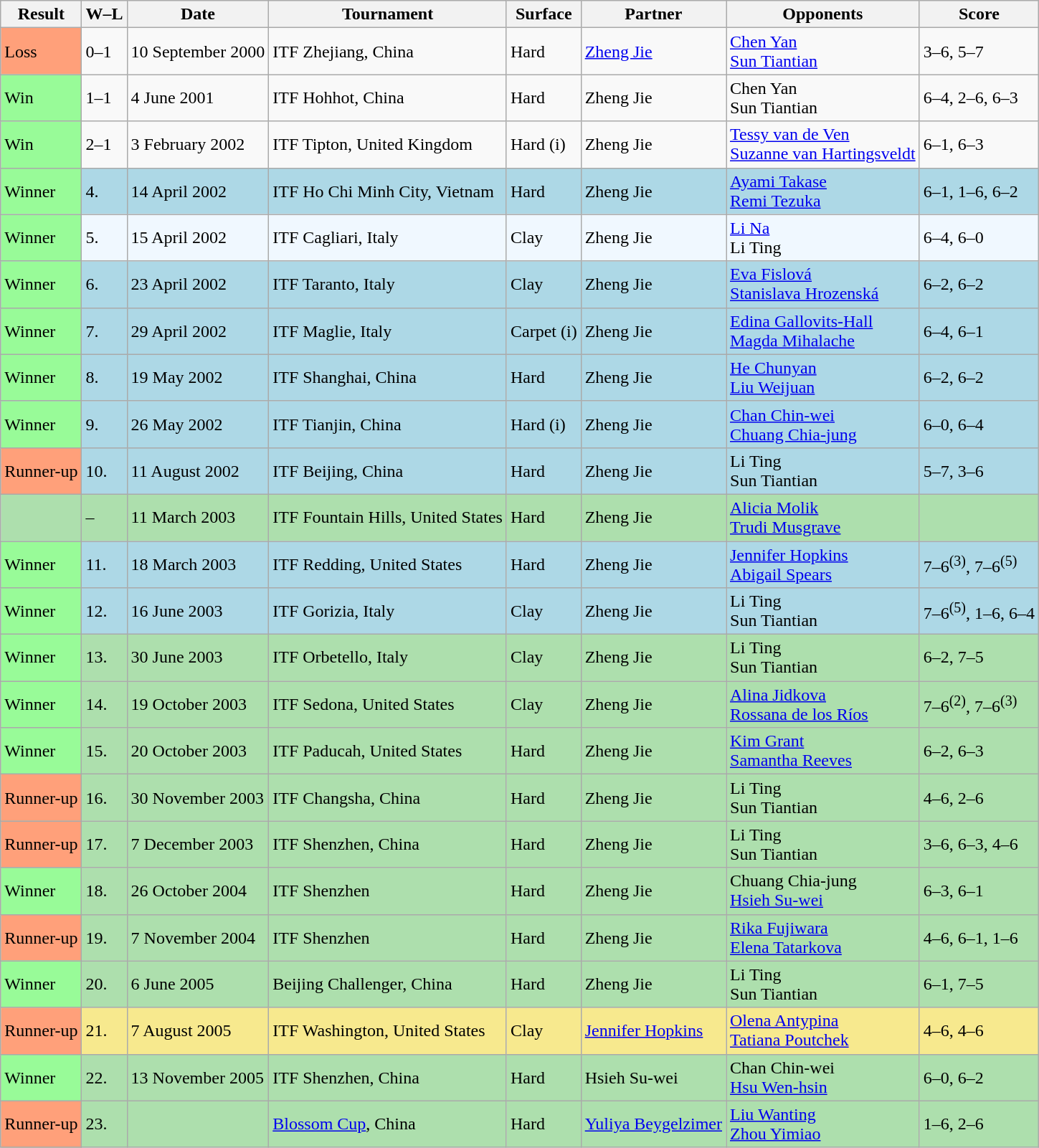<table class="sortable wikitable">
<tr>
<th>Result</th>
<th class="unsortable">W–L</th>
<th>Date</th>
<th>Tournament</th>
<th>Surface</th>
<th>Partner</th>
<th>Opponents</th>
<th class="unsortable">Score</th>
</tr>
<tr>
<td bgcolor="FFA07A">Loss</td>
<td>0–1</td>
<td>10 September 2000</td>
<td>ITF Zhejiang, China</td>
<td>Hard</td>
<td> <a href='#'>Zheng Jie</a></td>
<td> <a href='#'>Chen Yan</a> <br>  <a href='#'>Sun Tiantian</a></td>
<td>3–6, 5–7</td>
</tr>
<tr>
<td style="background:#98fb98;">Win</td>
<td>1–1</td>
<td>4 June 2001</td>
<td>ITF Hohhot, China</td>
<td>Hard</td>
<td> Zheng Jie</td>
<td> Chen Yan <br>  Sun Tiantian</td>
<td>6–4, 2–6, 6–3</td>
</tr>
<tr>
<td style="background:#98fb98;">Win</td>
<td>2–1</td>
<td>3 February 2002</td>
<td>ITF Tipton, United Kingdom</td>
<td>Hard (i)</td>
<td> Zheng Jie</td>
<td> <a href='#'>Tessy van de Ven</a> <br>  <a href='#'>Suzanne van Hartingsveldt</a></td>
<td>6–1, 6–3</td>
</tr>
<tr style="background:lightblue;">
<td style="background:#98fb98;">Winner</td>
<td>4.</td>
<td>14 April 2002</td>
<td>ITF Ho Chi Minh City, Vietnam</td>
<td>Hard</td>
<td> Zheng Jie</td>
<td> <a href='#'>Ayami Takase</a> <br>  <a href='#'>Remi Tezuka</a></td>
<td>6–1, 1–6, 6–2</td>
</tr>
<tr style="background:#f0f8ff;">
<td style="background:#98fb98;">Winner</td>
<td>5.</td>
<td>15 April 2002</td>
<td>ITF Cagliari, Italy</td>
<td>Clay</td>
<td> Zheng Jie</td>
<td> <a href='#'>Li Na</a> <br>  Li Ting</td>
<td>6–4, 6–0</td>
</tr>
<tr style="background:lightblue;">
<td style="background:#98fb98;">Winner</td>
<td>6.</td>
<td>23 April 2002</td>
<td>ITF Taranto, Italy</td>
<td>Clay</td>
<td> Zheng Jie</td>
<td> <a href='#'>Eva Fislová</a> <br>  <a href='#'>Stanislava Hrozenská</a></td>
<td>6–2, 6–2</td>
</tr>
<tr style="background:lightblue;">
<td style="background:#98fb98;">Winner</td>
<td>7.</td>
<td>29 April 2002</td>
<td>ITF Maglie, Italy</td>
<td>Carpet (i)</td>
<td> Zheng Jie</td>
<td> <a href='#'>Edina Gallovits-Hall</a> <br>  <a href='#'>Magda Mihalache</a></td>
<td>6–4, 6–1</td>
</tr>
<tr style="background:lightblue;">
<td style="background:#98fb98;">Winner</td>
<td>8.</td>
<td>19 May 2002</td>
<td>ITF Shanghai, China</td>
<td>Hard</td>
<td> Zheng Jie</td>
<td> <a href='#'>He Chunyan</a> <br>  <a href='#'>Liu Weijuan</a></td>
<td>6–2, 6–2</td>
</tr>
<tr style="background:lightblue;">
<td style="background:#98fb98;">Winner</td>
<td>9.</td>
<td>26 May 2002</td>
<td>ITF Tianjin, China</td>
<td>Hard (i)</td>
<td> Zheng Jie</td>
<td> <a href='#'>Chan Chin-wei</a> <br>  <a href='#'>Chuang Chia-jung</a></td>
<td>6–0, 6–4</td>
</tr>
<tr style="background:lightblue;">
<td bgcolor="FFA07A">Runner-up</td>
<td>10.</td>
<td>11 August 2002</td>
<td>ITF Beijing, China</td>
<td>Hard</td>
<td> Zheng Jie</td>
<td> Li Ting <br>  Sun Tiantian</td>
<td>5–7, 3–6</td>
</tr>
<tr style="background:#addfad;">
<td></td>
<td>–</td>
<td>11 March 2003</td>
<td>ITF Fountain Hills, United States</td>
<td>Hard</td>
<td> Zheng Jie</td>
<td> <a href='#'>Alicia Molik</a> <br>  <a href='#'>Trudi Musgrave</a></td>
<td></td>
</tr>
<tr style="background:lightblue;">
<td style="background:#98fb98;">Winner</td>
<td>11.</td>
<td>18 March 2003</td>
<td>ITF Redding, United States</td>
<td>Hard</td>
<td> Zheng Jie</td>
<td> <a href='#'>Jennifer Hopkins</a> <br>  <a href='#'>Abigail Spears</a></td>
<td>7–6<sup>(3)</sup>, 7–6<sup>(5)</sup></td>
</tr>
<tr style="background:lightblue;">
<td style="background:#98fb98;">Winner</td>
<td>12.</td>
<td>16 June 2003</td>
<td>ITF Gorizia, Italy</td>
<td>Clay</td>
<td> Zheng Jie</td>
<td> Li Ting <br>  Sun Tiantian</td>
<td>7–6<sup>(5)</sup>, 1–6, 6–4</td>
</tr>
<tr style="background:#addfad;">
<td style="background:#98fb98;">Winner</td>
<td>13.</td>
<td>30 June 2003</td>
<td>ITF Orbetello, Italy</td>
<td>Clay</td>
<td> Zheng Jie</td>
<td> Li Ting <br>  Sun Tiantian</td>
<td>6–2, 7–5</td>
</tr>
<tr style="background:#addfad;">
<td style="background:#98fb98;">Winner</td>
<td>14.</td>
<td>19 October 2003</td>
<td>ITF Sedona, United States</td>
<td>Clay</td>
<td> Zheng Jie</td>
<td> <a href='#'>Alina Jidkova</a> <br>  <a href='#'>Rossana de los Ríos</a></td>
<td>7–6<sup>(2)</sup>, 7–6<sup>(3)</sup></td>
</tr>
<tr style="background:#addfad;">
<td style="background:#98fb98;">Winner</td>
<td>15.</td>
<td>20 October 2003</td>
<td>ITF Paducah, United States</td>
<td>Hard</td>
<td> Zheng Jie</td>
<td> <a href='#'>Kim Grant</a> <br>  <a href='#'>Samantha Reeves</a></td>
<td>6–2, 6–3</td>
</tr>
<tr style="background:#addfad;">
<td bgcolor="FFA07A">Runner-up</td>
<td>16.</td>
<td>30 November 2003</td>
<td>ITF Changsha, China</td>
<td>Hard</td>
<td> Zheng Jie</td>
<td> Li Ting <br>  Sun Tiantian</td>
<td>4–6, 2–6</td>
</tr>
<tr style="background:#addfad;">
<td bgcolor="FFA07A">Runner-up</td>
<td>17.</td>
<td>7 December 2003</td>
<td>ITF Shenzhen, China</td>
<td>Hard</td>
<td> Zheng Jie</td>
<td> Li Ting <br>  Sun Tiantian</td>
<td>3–6, 6–3, 4–6</td>
</tr>
<tr style="background:#addfad;">
<td style="background:#98fb98;">Winner</td>
<td>18.</td>
<td>26 October 2004</td>
<td>ITF Shenzhen</td>
<td>Hard</td>
<td> Zheng Jie</td>
<td> Chuang Chia-jung <br>  <a href='#'>Hsieh Su-wei</a></td>
<td>6–3, 6–1</td>
</tr>
<tr style="background:#addfad;">
<td bgcolor="FFA07A">Runner-up</td>
<td>19.</td>
<td>7 November 2004</td>
<td>ITF Shenzhen</td>
<td>Hard</td>
<td> Zheng Jie</td>
<td> <a href='#'>Rika Fujiwara</a> <br>  <a href='#'>Elena Tatarkova</a></td>
<td>4–6, 6–1, 1–6</td>
</tr>
<tr style="background:#addfad;">
<td style="background:#98fb98;">Winner</td>
<td>20.</td>
<td>6 June 2005</td>
<td>Beijing Challenger, China</td>
<td>Hard</td>
<td> Zheng Jie</td>
<td> Li Ting <br>  Sun Tiantian</td>
<td>6–1, 7–5</td>
</tr>
<tr style="background:#f7e98e;">
<td style="background:#ffa07a;">Runner-up</td>
<td>21.</td>
<td>7 August 2005</td>
<td>ITF Washington, United States</td>
<td>Clay</td>
<td> <a href='#'>Jennifer Hopkins</a></td>
<td> <a href='#'>Olena Antypina</a> <br>  <a href='#'>Tatiana Poutchek</a></td>
<td>4–6, 4–6</td>
</tr>
<tr style="background:#addfad;">
<td style="background:#98fb98;">Winner</td>
<td>22.</td>
<td>13 November 2005</td>
<td>ITF Shenzhen, China</td>
<td>Hard</td>
<td> Hsieh Su-wei</td>
<td> Chan Chin-wei <br>  <a href='#'>Hsu Wen-hsin</a></td>
<td>6–0, 6–2</td>
</tr>
<tr style="background:#addfad;">
<td bgcolor="FFA07A">Runner-up</td>
<td>23.</td>
<td></td>
<td><a href='#'>Blossom Cup</a>, China</td>
<td>Hard</td>
<td> <a href='#'>Yuliya Beygelzimer</a></td>
<td> <a href='#'>Liu Wanting</a> <br>  <a href='#'>Zhou Yimiao</a></td>
<td>1–6, 2–6</td>
</tr>
</table>
